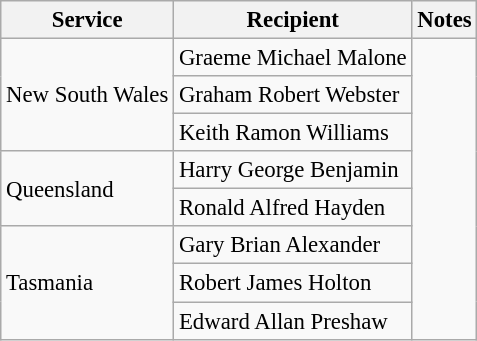<table class="wikitable" style="font-size:95%;">
<tr>
<th>Service</th>
<th>Recipient</th>
<th>Notes</th>
</tr>
<tr>
<td rowspan=3>New South Wales</td>
<td>Graeme Michael Malone</td>
<td rowspan=8></td>
</tr>
<tr>
<td>Graham Robert Webster</td>
</tr>
<tr>
<td>Keith Ramon Williams</td>
</tr>
<tr>
<td rowspan=2>Queensland</td>
<td>Harry George Benjamin</td>
</tr>
<tr>
<td>Ronald Alfred Hayden</td>
</tr>
<tr>
<td rowspan=3>Tasmania</td>
<td>Gary Brian Alexander</td>
</tr>
<tr>
<td>Robert James Holton</td>
</tr>
<tr>
<td> Edward Allan Preshaw</td>
</tr>
</table>
